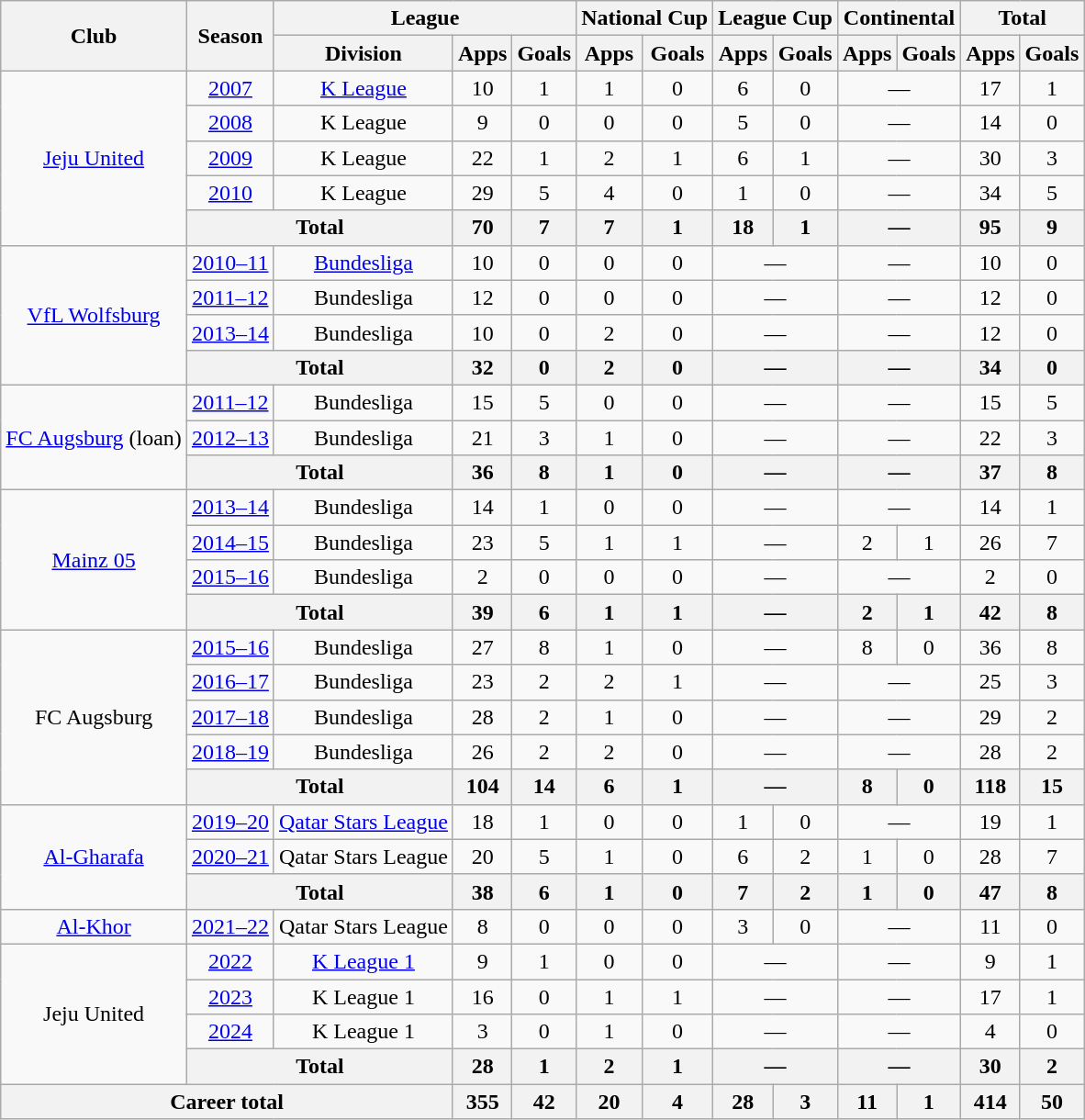<table class="wikitable" Style="text-align: center">
<tr>
<th rowspan="2">Club</th>
<th rowspan="2">Season</th>
<th colspan="3">League</th>
<th colspan="2">National Cup</th>
<th colspan="2">League Cup</th>
<th colspan="2">Continental</th>
<th colspan="2">Total</th>
</tr>
<tr>
<th>Division</th>
<th>Apps</th>
<th>Goals</th>
<th>Apps</th>
<th>Goals</th>
<th>Apps</th>
<th>Goals</th>
<th>Apps</th>
<th>Goals</th>
<th>Apps</th>
<th>Goals</th>
</tr>
<tr>
<td rowspan="5"><a href='#'>Jeju United</a></td>
<td><a href='#'>2007</a></td>
<td><a href='#'>K League</a></td>
<td>10</td>
<td>1</td>
<td>1</td>
<td>0</td>
<td>6</td>
<td>0</td>
<td colspan="2">—</td>
<td>17</td>
<td>1</td>
</tr>
<tr>
<td><a href='#'>2008</a></td>
<td>K League</td>
<td>9</td>
<td>0</td>
<td>0</td>
<td>0</td>
<td>5</td>
<td>0</td>
<td colspan="2">—</td>
<td>14</td>
<td>0</td>
</tr>
<tr>
<td><a href='#'>2009</a></td>
<td>K League</td>
<td>22</td>
<td>1</td>
<td>2</td>
<td>1</td>
<td>6</td>
<td>1</td>
<td colspan="2">—</td>
<td>30</td>
<td>3</td>
</tr>
<tr>
<td><a href='#'>2010</a></td>
<td>K League</td>
<td>29</td>
<td>5</td>
<td>4</td>
<td>0</td>
<td>1</td>
<td>0</td>
<td colspan="2">—</td>
<td>34</td>
<td>5</td>
</tr>
<tr>
<th colspan="2">Total</th>
<th>70</th>
<th>7</th>
<th>7</th>
<th>1</th>
<th>18</th>
<th>1</th>
<th colspan="2">—</th>
<th>95</th>
<th>9</th>
</tr>
<tr>
<td rowspan="4"><a href='#'>VfL Wolfsburg</a></td>
<td><a href='#'>2010–11</a></td>
<td><a href='#'>Bundesliga</a></td>
<td>10</td>
<td>0</td>
<td>0</td>
<td>0</td>
<td colspan="2">—</td>
<td colspan="2">—</td>
<td>10</td>
<td>0</td>
</tr>
<tr>
<td><a href='#'>2011–12</a></td>
<td>Bundesliga</td>
<td>12</td>
<td>0</td>
<td>0</td>
<td>0</td>
<td colspan="2">—</td>
<td colspan="2">—</td>
<td>12</td>
<td>0</td>
</tr>
<tr>
<td><a href='#'>2013–14</a></td>
<td>Bundesliga</td>
<td>10</td>
<td>0</td>
<td>2</td>
<td>0</td>
<td colspan="2">—</td>
<td colspan="2">—</td>
<td>12</td>
<td>0</td>
</tr>
<tr>
<th colspan="2">Total</th>
<th>32</th>
<th>0</th>
<th>2</th>
<th>0</th>
<th colspan="2">—</th>
<th colspan="2">—</th>
<th>34</th>
<th>0</th>
</tr>
<tr>
<td rowspan="3"><a href='#'>FC Augsburg</a> (loan)</td>
<td><a href='#'>2011–12</a></td>
<td>Bundesliga</td>
<td>15</td>
<td>5</td>
<td>0</td>
<td>0</td>
<td colspan="2">—</td>
<td colspan="2">—</td>
<td>15</td>
<td>5</td>
</tr>
<tr>
<td><a href='#'>2012–13</a></td>
<td>Bundesliga</td>
<td>21</td>
<td>3</td>
<td>1</td>
<td>0</td>
<td colspan="2">—</td>
<td colspan="2">—</td>
<td>22</td>
<td>3</td>
</tr>
<tr>
<th colspan="2">Total</th>
<th>36</th>
<th>8</th>
<th>1</th>
<th>0</th>
<th colspan="2">—</th>
<th colspan="2">—</th>
<th>37</th>
<th>8</th>
</tr>
<tr>
<td rowspan="4"><a href='#'>Mainz 05</a></td>
<td><a href='#'>2013–14</a></td>
<td>Bundesliga</td>
<td>14</td>
<td>1</td>
<td>0</td>
<td>0</td>
<td colspan="2">—</td>
<td colspan="2">—</td>
<td>14</td>
<td>1</td>
</tr>
<tr>
<td><a href='#'>2014–15</a></td>
<td>Bundesliga</td>
<td>23</td>
<td>5</td>
<td>1</td>
<td>1</td>
<td colspan="2">—</td>
<td>2</td>
<td>1</td>
<td>26</td>
<td>7</td>
</tr>
<tr>
<td><a href='#'>2015–16</a></td>
<td>Bundesliga</td>
<td>2</td>
<td>0</td>
<td>0</td>
<td>0</td>
<td colspan="2">—</td>
<td colspan="2">—</td>
<td>2</td>
<td>0</td>
</tr>
<tr>
<th colspan="2">Total</th>
<th>39</th>
<th>6</th>
<th>1</th>
<th>1</th>
<th colspan="2">—</th>
<th>2</th>
<th>1</th>
<th>42</th>
<th>8</th>
</tr>
<tr>
<td rowspan="5">FC Augsburg</td>
<td><a href='#'>2015–16</a></td>
<td>Bundesliga</td>
<td>27</td>
<td>8</td>
<td>1</td>
<td>0</td>
<td colspan="2">—</td>
<td>8</td>
<td>0</td>
<td>36</td>
<td>8</td>
</tr>
<tr>
<td><a href='#'>2016–17</a></td>
<td>Bundesliga</td>
<td>23</td>
<td>2</td>
<td>2</td>
<td>1</td>
<td colspan="2">—</td>
<td colspan="2">—</td>
<td>25</td>
<td>3</td>
</tr>
<tr>
<td><a href='#'>2017–18</a></td>
<td>Bundesliga</td>
<td>28</td>
<td>2</td>
<td>1</td>
<td>0</td>
<td colspan="2">—</td>
<td colspan="2">—</td>
<td>29</td>
<td>2</td>
</tr>
<tr>
<td><a href='#'>2018–19</a></td>
<td>Bundesliga</td>
<td>26</td>
<td>2</td>
<td>2</td>
<td>0</td>
<td colspan="2">—</td>
<td colspan="2">—</td>
<td>28</td>
<td>2</td>
</tr>
<tr>
<th colspan="2">Total</th>
<th>104</th>
<th>14</th>
<th>6</th>
<th>1</th>
<th colspan="2">—</th>
<th>8</th>
<th>0</th>
<th>118</th>
<th>15</th>
</tr>
<tr>
<td rowspan="3"><a href='#'>Al-Gharafa</a></td>
<td><a href='#'>2019–20</a></td>
<td><a href='#'>Qatar Stars League</a></td>
<td>18</td>
<td>1</td>
<td>0</td>
<td>0</td>
<td>1</td>
<td>0</td>
<td colspan="2">—</td>
<td>19</td>
<td>1</td>
</tr>
<tr>
<td><a href='#'>2020–21</a></td>
<td>Qatar Stars League</td>
<td>20</td>
<td>5</td>
<td>1</td>
<td>0</td>
<td>6</td>
<td>2</td>
<td>1</td>
<td>0</td>
<td>28</td>
<td>7</td>
</tr>
<tr>
<th colspan="2">Total</th>
<th>38</th>
<th>6</th>
<th>1</th>
<th>0</th>
<th>7</th>
<th>2</th>
<th>1</th>
<th>0</th>
<th>47</th>
<th>8</th>
</tr>
<tr>
<td rowspan="1"><a href='#'>Al-Khor</a></td>
<td><a href='#'>2021–22</a></td>
<td>Qatar Stars League</td>
<td>8</td>
<td>0</td>
<td>0</td>
<td>0</td>
<td>3</td>
<td>0</td>
<td colspan="2">—</td>
<td>11</td>
<td>0</td>
</tr>
<tr>
<td rowspan="4">Jeju United</td>
<td><a href='#'>2022</a></td>
<td><a href='#'>K League 1</a></td>
<td>9</td>
<td>1</td>
<td>0</td>
<td>0</td>
<td colspan="2">—</td>
<td colspan="2">—</td>
<td>9</td>
<td>1</td>
</tr>
<tr>
<td><a href='#'>2023</a></td>
<td>K League 1</td>
<td>16</td>
<td>0</td>
<td>1</td>
<td>1</td>
<td colspan="2">—</td>
<td colspan="2">—</td>
<td>17</td>
<td>1</td>
</tr>
<tr>
<td><a href='#'>2024</a></td>
<td>K League 1</td>
<td>3</td>
<td>0</td>
<td>1</td>
<td>0</td>
<td colspan="2">—</td>
<td colspan="2">—</td>
<td>4</td>
<td>0</td>
</tr>
<tr>
<th colspan="2">Total</th>
<th>28</th>
<th>1</th>
<th>2</th>
<th>1</th>
<th colspan="2">—</th>
<th colspan="2">—</th>
<th>30</th>
<th>2</th>
</tr>
<tr>
<th colspan="3">Career total</th>
<th>355</th>
<th>42</th>
<th>20</th>
<th>4</th>
<th>28</th>
<th>3</th>
<th>11</th>
<th>1</th>
<th>414</th>
<th>50</th>
</tr>
</table>
